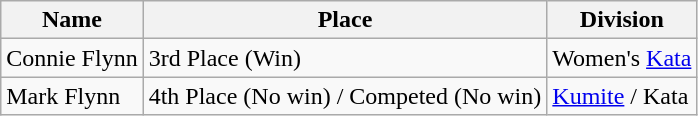<table class="wikitable">
<tr>
<th>Name</th>
<th>Place</th>
<th>Division</th>
</tr>
<tr>
<td>Connie Flynn</td>
<td>3rd Place (Win)</td>
<td>Women's <a href='#'>Kata</a></td>
</tr>
<tr>
<td>Mark Flynn</td>
<td>4th Place (No win) / Competed (No win)</td>
<td><a href='#'>Kumite</a> / Kata</td>
</tr>
</table>
